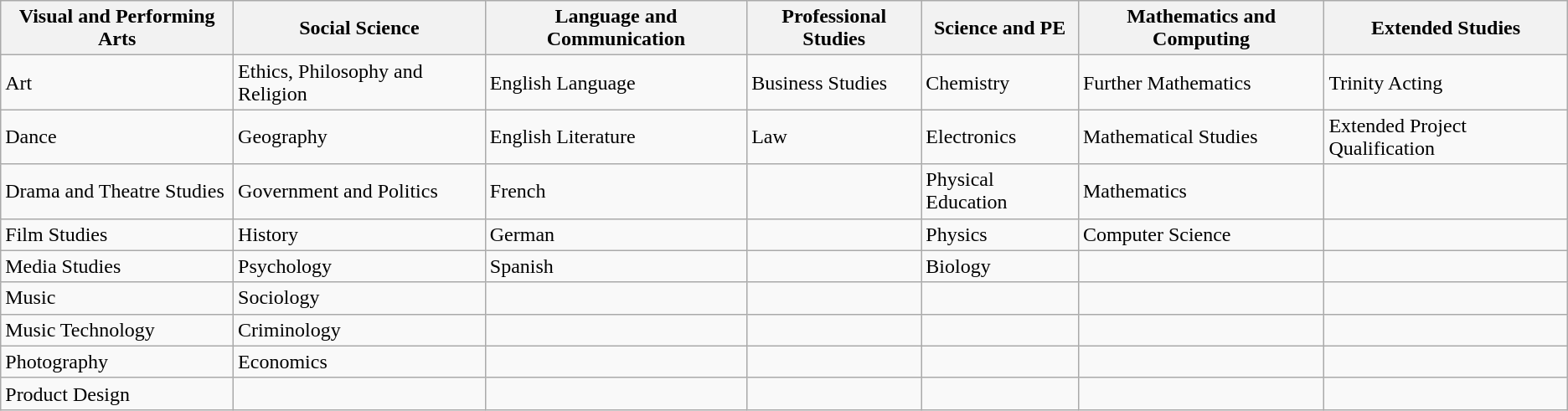<table class="wikitable" border="1">
<tr>
<th>Visual and Performing Arts</th>
<th>Social Science</th>
<th>Language and Communication</th>
<th>Professional Studies</th>
<th>Science and PE</th>
<th>Mathematics and Computing</th>
<th>Extended Studies</th>
</tr>
<tr>
<td>Art</td>
<td>Ethics, Philosophy and Religion</td>
<td>English Language</td>
<td>Business Studies</td>
<td>Chemistry</td>
<td>Further Mathematics</td>
<td>Trinity Acting</td>
</tr>
<tr>
<td>Dance</td>
<td>Geography</td>
<td>English Literature</td>
<td>Law</td>
<td>Electronics</td>
<td>Mathematical Studies</td>
<td>Extended Project Qualification</td>
</tr>
<tr>
<td>Drama and Theatre Studies</td>
<td>Government and Politics</td>
<td>French</td>
<td></td>
<td>Physical Education</td>
<td>Mathematics</td>
<td></td>
</tr>
<tr>
<td>Film Studies</td>
<td>History</td>
<td>German</td>
<td></td>
<td>Physics</td>
<td>Computer Science</td>
<td></td>
</tr>
<tr>
<td>Media Studies</td>
<td>Psychology</td>
<td>Spanish</td>
<td></td>
<td>Biology</td>
<td></td>
<td></td>
</tr>
<tr>
<td>Music</td>
<td>Sociology</td>
<td></td>
<td></td>
<td></td>
<td></td>
<td></td>
</tr>
<tr>
<td>Music Technology</td>
<td>Criminology</td>
<td></td>
<td></td>
<td></td>
<td></td>
<td></td>
</tr>
<tr>
<td>Photography</td>
<td>Economics</td>
<td></td>
<td></td>
<td></td>
<td></td>
<td></td>
</tr>
<tr>
<td>Product Design</td>
<td></td>
<td></td>
<td></td>
<td></td>
<td></td>
<td></td>
</tr>
</table>
